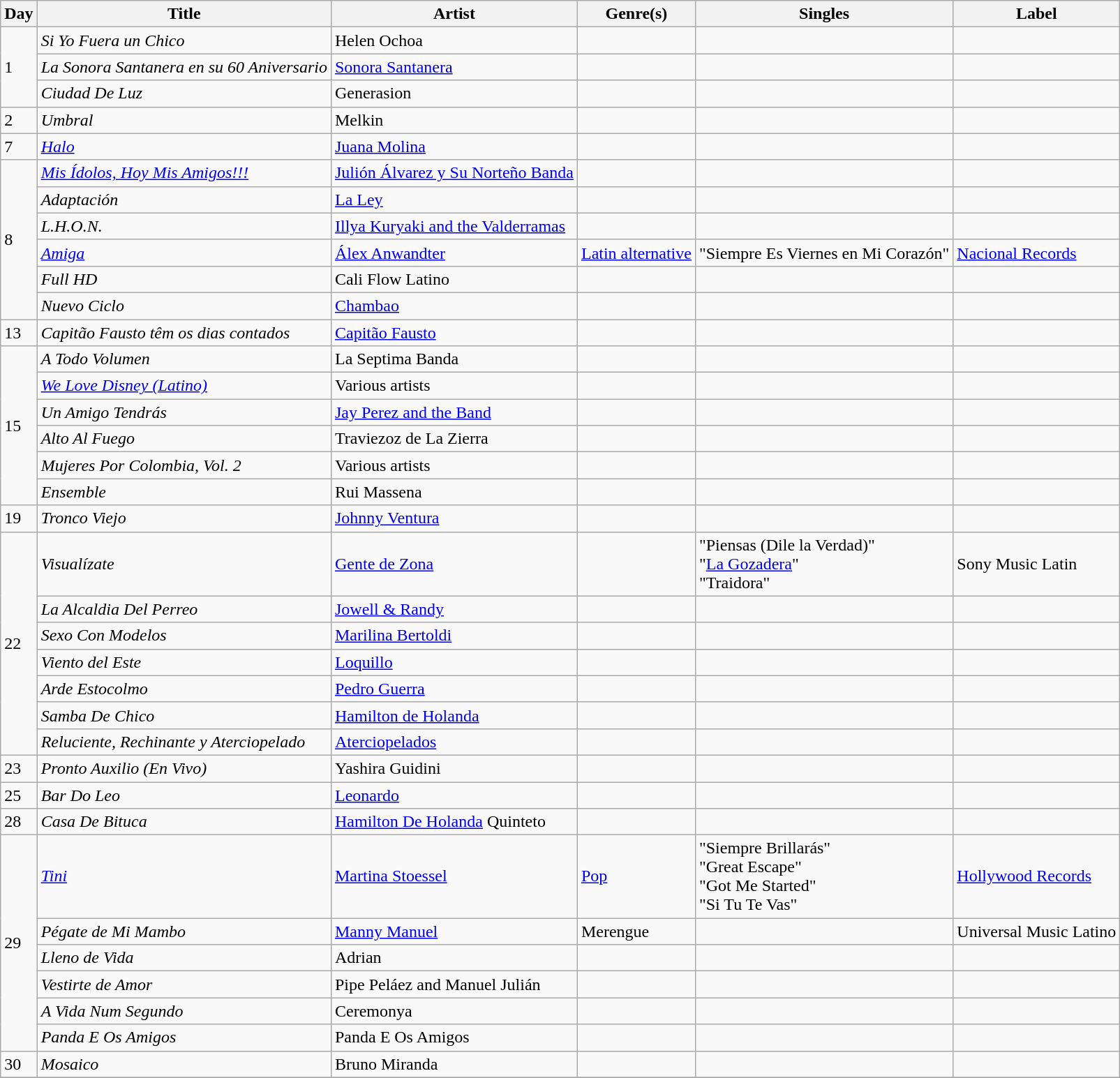<table class="wikitable sortable" style="text-align: left;">
<tr>
<th>Day</th>
<th>Title</th>
<th>Artist</th>
<th>Genre(s)</th>
<th>Singles</th>
<th>Label</th>
</tr>
<tr>
<td rowspan="3">1</td>
<td><em>Si Yo Fuera un Chico</em></td>
<td>Helen Ochoa</td>
<td></td>
<td></td>
<td></td>
</tr>
<tr>
<td><em>La Sonora Santanera en su 60 Aniversario</em></td>
<td><a href='#'>Sonora Santanera</a></td>
<td></td>
<td></td>
<td></td>
</tr>
<tr>
<td><em>Ciudad De Luz</em></td>
<td>Generasion</td>
<td></td>
<td></td>
<td></td>
</tr>
<tr>
<td>2</td>
<td><em>Umbral</em></td>
<td>Melkin</td>
<td></td>
<td></td>
<td></td>
</tr>
<tr>
<td>7</td>
<td><em><a href='#'>Halo</a></em></td>
<td><a href='#'>Juana Molina</a></td>
<td></td>
<td></td>
<td></td>
</tr>
<tr>
<td rowspan="6">8</td>
<td><em><a href='#'>Mis Ídolos, Hoy Mis Amigos!!!</a></em></td>
<td><a href='#'>Julión Álvarez y Su Norteño Banda</a></td>
<td></td>
<td></td>
<td></td>
</tr>
<tr>
<td><em>Adaptación</em></td>
<td><a href='#'>La Ley</a></td>
<td></td>
<td></td>
<td></td>
</tr>
<tr>
<td><em>L.H.O.N.</em></td>
<td><a href='#'>Illya Kuryaki and the Valderramas</a></td>
<td></td>
<td></td>
<td></td>
</tr>
<tr>
<td><em><a href='#'>Amiga</a></em></td>
<td><a href='#'>Álex Anwandter</a></td>
<td><a href='#'>Latin alternative</a></td>
<td>"Siempre Es Viernes en Mi Corazón"</td>
<td><a href='#'>Nacional Records</a></td>
</tr>
<tr>
<td><em>Full HD</em></td>
<td>Cali Flow Latino</td>
<td></td>
<td></td>
<td></td>
</tr>
<tr>
<td><em>Nuevo Ciclo</em></td>
<td><a href='#'>Chambao</a></td>
<td></td>
<td></td>
<td></td>
</tr>
<tr>
<td>13</td>
<td><em>Capitão Fausto têm os dias contados</em></td>
<td><a href='#'>Capitão Fausto</a></td>
<td></td>
<td></td>
<td></td>
</tr>
<tr>
<td rowspan="6">15</td>
<td><em>A Todo Volumen</em></td>
<td>La Septima Banda</td>
<td></td>
<td></td>
<td></td>
</tr>
<tr>
<td><em><a href='#'>We Love Disney (Latino)</a></em></td>
<td>Various artists</td>
<td></td>
<td></td>
<td></td>
</tr>
<tr>
<td><em>Un Amigo Tendrás</em></td>
<td><a href='#'>Jay Perez and the Band</a></td>
<td></td>
<td></td>
<td></td>
</tr>
<tr>
<td><em>Alto Al Fuego</em></td>
<td>Traviezoz de La Zierra</td>
<td></td>
<td></td>
<td></td>
</tr>
<tr>
<td><em>Mujeres Por Colombia, Vol. 2</em></td>
<td>Various artists</td>
<td></td>
<td></td>
<td></td>
</tr>
<tr>
<td><em>Ensemble</em></td>
<td>Rui Massena</td>
<td></td>
<td></td>
<td></td>
</tr>
<tr>
<td>19</td>
<td><em>Tronco Viejo</em></td>
<td><a href='#'>Johnny Ventura</a></td>
<td></td>
<td></td>
<td></td>
</tr>
<tr>
<td rowspan="7">22</td>
<td><em>Visualízate</em></td>
<td><a href='#'>Gente de Zona</a></td>
<td></td>
<td>"Piensas (Dile la Verdad)"<br>"<a href='#'>La Gozadera</a>"<br>"Traidora"</td>
<td>Sony Music Latin</td>
</tr>
<tr>
<td><em>La Alcaldia Del Perreo</em></td>
<td><a href='#'>Jowell & Randy</a></td>
<td></td>
<td></td>
<td></td>
</tr>
<tr>
<td><em>Sexo Con Modelos</em></td>
<td><a href='#'>Marilina Bertoldi</a></td>
<td></td>
<td></td>
<td></td>
</tr>
<tr>
<td><em>Viento del Este</em></td>
<td><a href='#'>Loquillo</a></td>
<td></td>
<td></td>
<td></td>
</tr>
<tr>
<td><em>Arde Estocolmo</em></td>
<td><a href='#'>Pedro Guerra</a></td>
<td></td>
<td></td>
<td></td>
</tr>
<tr>
<td><em>Samba De Chico</em></td>
<td><a href='#'>Hamilton de Holanda</a></td>
<td></td>
<td></td>
<td></td>
</tr>
<tr>
<td><em>Reluciente, Rechinante y Aterciopelado</em></td>
<td><a href='#'>Aterciopelados</a></td>
<td></td>
<td></td>
<td></td>
</tr>
<tr>
<td>23</td>
<td><em>Pronto Auxilio (En Vivo)</em></td>
<td>Yashira Guidini</td>
<td></td>
<td></td>
<td></td>
</tr>
<tr>
<td>25</td>
<td><em>Bar Do Leo</em></td>
<td><a href='#'>Leonardo</a></td>
<td></td>
<td></td>
<td></td>
</tr>
<tr>
<td>28</td>
<td><em>Casa De Bituca</em></td>
<td><a href='#'>Hamilton De Holanda</a> Quinteto</td>
<td></td>
<td></td>
<td></td>
</tr>
<tr>
<td rowspan="6">29</td>
<td><em><a href='#'>Tini</a></em></td>
<td><a href='#'>Martina Stoessel</a></td>
<td><a href='#'>Pop</a></td>
<td>"Siempre Brillarás"<br>"Great Escape"<br>"Got Me Started"<br>"Si Tu Te Vas"</td>
<td><a href='#'>Hollywood Records</a></td>
</tr>
<tr>
<td><em>Pégate de Mi Mambo</em></td>
<td><a href='#'>Manny Manuel</a></td>
<td>Merengue</td>
<td></td>
<td>Universal Music Latino</td>
</tr>
<tr>
<td><em>Lleno de Vida</em></td>
<td>Adrian</td>
<td></td>
<td></td>
<td></td>
</tr>
<tr>
<td><em>Vestirte de Amor</em></td>
<td>Pipe Peláez and Manuel Julián</td>
<td></td>
<td></td>
<td></td>
</tr>
<tr>
<td><em>A Vida Num Segundo</em></td>
<td>Ceremonya</td>
<td></td>
<td></td>
<td></td>
</tr>
<tr>
<td><em>Panda E Os Amigos</em></td>
<td>Panda E Os Amigos</td>
<td></td>
<td></td>
<td></td>
</tr>
<tr>
<td>30</td>
<td><em>Mosaico</em></td>
<td>Bruno Miranda</td>
<td></td>
<td></td>
<td></td>
</tr>
<tr>
</tr>
</table>
